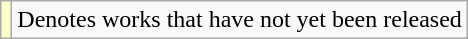<table class="wikitable">
<tr>
<td style="background:#FFFFCC;"></td>
<td>Denotes works that have not yet been released</td>
</tr>
</table>
